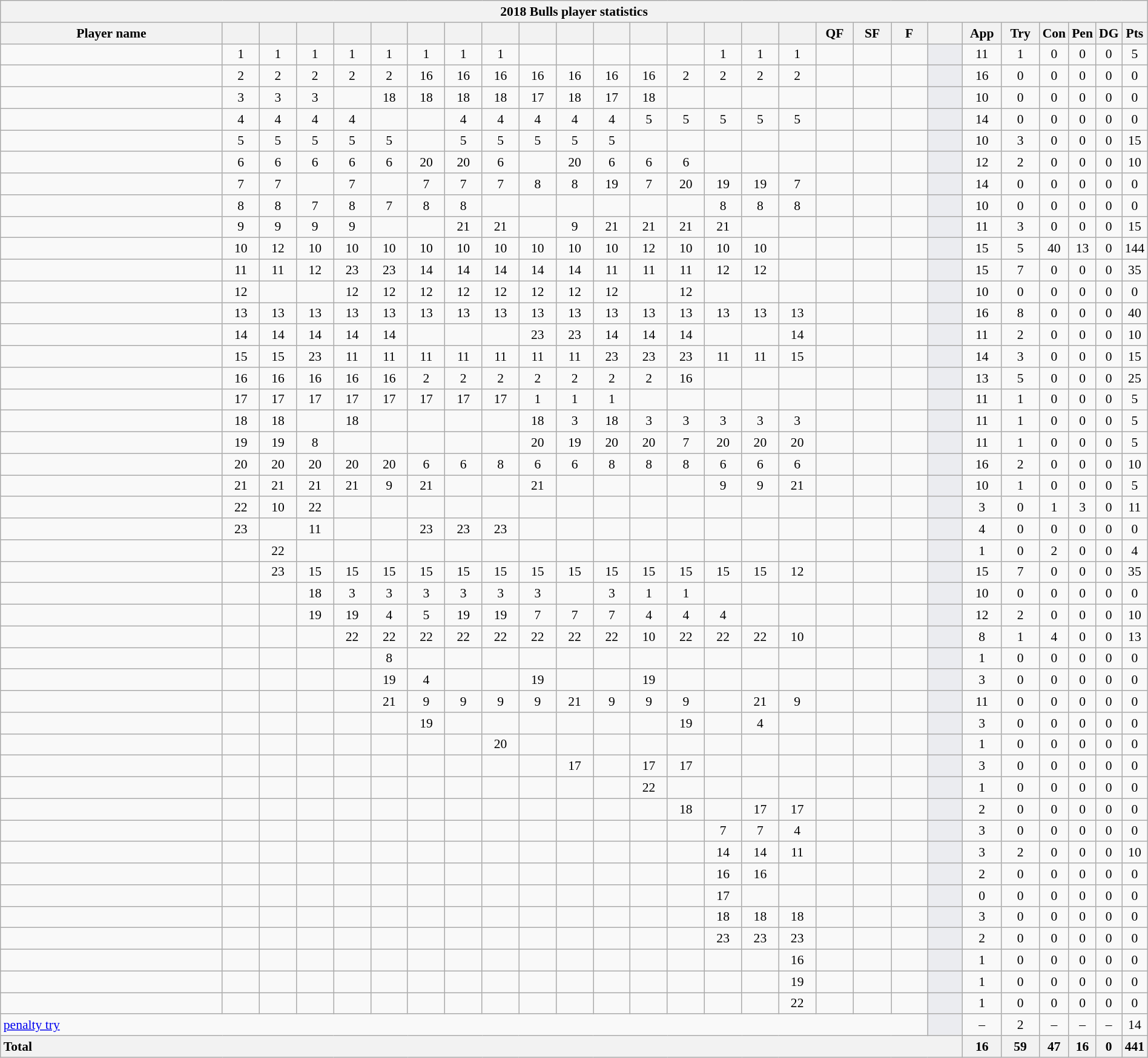<table class="wikitable sortable" style="text-align:center; font-size:90%; width:100%">
<tr>
<th colspan="100%">2018 Bulls player statistics</th>
</tr>
<tr>
<th style="width:22%;">Player name</th>
<th style="width:3.5%;"></th>
<th style="width:3.5%;"></th>
<th style="width:3.5%;"></th>
<th style="width:3.5%;"></th>
<th style="width:3.5%;"></th>
<th style="width:3.5%;"></th>
<th style="width:3.5%;"></th>
<th style="width:3.5%;"></th>
<th style="width:3.5%;"></th>
<th style="width:3.5%;"></th>
<th style="width:3.5%;"></th>
<th style="width:3.5%;"></th>
<th style="width:3.5%;"></th>
<th style="width:3.5%;"></th>
<th style="width:3.5%;"></th>
<th style="width:3.5%;"></th>
<th style="width:3.5%;">QF</th>
<th style="width:3.5%;">SF</th>
<th style="width:3.5%;">F</th>
<th style="width:3.5%;"></th>
<th style="width:3.5%;">App</th>
<th style="width:3.5%;">Try</th>
<th style="width:3.5%;">Con</th>
<th style="width:3.5%;">Pen</th>
<th style="width:3.5%;">DG</th>
<th style="width:3.5%;">Pts</th>
</tr>
<tr>
<td style="text-align:left;"></td>
<td>1</td>
<td>1</td>
<td>1</td>
<td>1</td>
<td>1</td>
<td>1</td>
<td>1</td>
<td>1</td>
<td></td>
<td></td>
<td></td>
<td></td>
<td></td>
<td>1</td>
<td>1</td>
<td>1</td>
<td></td>
<td></td>
<td></td>
<td style="background:#EBECF0;"></td>
<td>11</td>
<td>1</td>
<td>0</td>
<td>0</td>
<td>0</td>
<td>5</td>
</tr>
<tr>
<td style="text-align:left;"></td>
<td>2</td>
<td>2</td>
<td>2</td>
<td>2</td>
<td>2</td>
<td>16 </td>
<td>16 </td>
<td>16 </td>
<td>16 </td>
<td>16 </td>
<td>16 </td>
<td>16 </td>
<td>2</td>
<td>2</td>
<td>2</td>
<td>2</td>
<td></td>
<td></td>
<td></td>
<td style="background:#EBECF0;"></td>
<td>16</td>
<td>0</td>
<td>0</td>
<td>0</td>
<td>0</td>
<td>0</td>
</tr>
<tr>
<td style="text-align:left;"></td>
<td>3</td>
<td>3</td>
<td>3</td>
<td></td>
<td>18 </td>
<td>18 </td>
<td>18 </td>
<td>18 </td>
<td>17</td>
<td>18 </td>
<td>17 </td>
<td>18 </td>
<td></td>
<td></td>
<td></td>
<td></td>
<td></td>
<td></td>
<td></td>
<td style="background:#EBECF0;"></td>
<td>10</td>
<td>0</td>
<td>0</td>
<td>0</td>
<td>0</td>
<td>0</td>
</tr>
<tr>
<td style="text-align:left;"></td>
<td>4</td>
<td>4</td>
<td>4</td>
<td>4</td>
<td></td>
<td></td>
<td>4</td>
<td>4</td>
<td>4</td>
<td>4</td>
<td>4</td>
<td>5</td>
<td>5</td>
<td>5</td>
<td>5</td>
<td>5</td>
<td></td>
<td></td>
<td></td>
<td style="background:#EBECF0;"></td>
<td>14</td>
<td>0</td>
<td>0</td>
<td>0</td>
<td>0</td>
<td>0</td>
</tr>
<tr>
<td style="text-align:left;"></td>
<td>5</td>
<td>5</td>
<td>5</td>
<td>5</td>
<td>5</td>
<td></td>
<td>5</td>
<td>5</td>
<td>5</td>
<td>5</td>
<td>5</td>
<td></td>
<td></td>
<td></td>
<td></td>
<td></td>
<td></td>
<td></td>
<td></td>
<td style="background:#EBECF0;"></td>
<td>10</td>
<td>3</td>
<td>0</td>
<td>0</td>
<td>0</td>
<td>15</td>
</tr>
<tr>
<td style="text-align:left;"></td>
<td>6</td>
<td>6</td>
<td>6</td>
<td>6</td>
<td>6</td>
<td>20 </td>
<td>20 </td>
<td>6</td>
<td></td>
<td>20 </td>
<td>6</td>
<td>6</td>
<td>6</td>
<td></td>
<td></td>
<td></td>
<td></td>
<td></td>
<td></td>
<td style="background:#EBECF0;"></td>
<td>12</td>
<td>2</td>
<td>0</td>
<td>0</td>
<td>0</td>
<td>10</td>
</tr>
<tr>
<td style="text-align:left;"></td>
<td>7</td>
<td>7</td>
<td></td>
<td>7</td>
<td></td>
<td>7</td>
<td>7</td>
<td>7</td>
<td>8</td>
<td>8</td>
<td>19 </td>
<td>7</td>
<td>20 </td>
<td>19 </td>
<td>19 </td>
<td>7</td>
<td></td>
<td></td>
<td></td>
<td style="background:#EBECF0;"></td>
<td>14</td>
<td>0</td>
<td>0</td>
<td>0</td>
<td>0</td>
<td>0</td>
</tr>
<tr>
<td style="text-align:left;"></td>
<td>8</td>
<td>8</td>
<td>7</td>
<td>8</td>
<td>7</td>
<td>8</td>
<td>8</td>
<td></td>
<td></td>
<td></td>
<td></td>
<td></td>
<td></td>
<td>8</td>
<td>8</td>
<td>8</td>
<td></td>
<td></td>
<td></td>
<td style="background:#EBECF0;"></td>
<td>10</td>
<td>0</td>
<td>0</td>
<td>0</td>
<td>0</td>
<td>0</td>
</tr>
<tr>
<td style="text-align:left;"></td>
<td>9</td>
<td>9</td>
<td>9</td>
<td>9</td>
<td></td>
<td></td>
<td>21 </td>
<td>21 </td>
<td></td>
<td>9</td>
<td>21 </td>
<td>21 </td>
<td>21 </td>
<td>21 </td>
<td></td>
<td></td>
<td></td>
<td></td>
<td></td>
<td style="background:#EBECF0;"></td>
<td>11</td>
<td>3</td>
<td>0</td>
<td>0</td>
<td>0</td>
<td>15</td>
</tr>
<tr>
<td style="text-align:left;"></td>
<td>10</td>
<td>12</td>
<td>10</td>
<td>10</td>
<td>10</td>
<td>10</td>
<td>10</td>
<td>10</td>
<td>10</td>
<td>10</td>
<td>10</td>
<td>12</td>
<td>10</td>
<td>10</td>
<td>10</td>
<td></td>
<td></td>
<td></td>
<td></td>
<td style="background:#EBECF0;"></td>
<td>15</td>
<td>5</td>
<td>40</td>
<td>13</td>
<td>0</td>
<td>144</td>
</tr>
<tr>
<td style="text-align:left;"></td>
<td>11</td>
<td>11</td>
<td>12</td>
<td>23 </td>
<td>23 </td>
<td>14</td>
<td>14</td>
<td>14</td>
<td>14</td>
<td>14</td>
<td>11</td>
<td>11</td>
<td>11</td>
<td>12</td>
<td>12</td>
<td></td>
<td></td>
<td></td>
<td></td>
<td style="background:#EBECF0;"></td>
<td>15</td>
<td>7</td>
<td>0</td>
<td>0</td>
<td>0</td>
<td>35</td>
</tr>
<tr>
<td style="text-align:left;"></td>
<td>12</td>
<td></td>
<td></td>
<td>12</td>
<td>12</td>
<td>12</td>
<td>12</td>
<td>12</td>
<td>12</td>
<td>12</td>
<td>12</td>
<td></td>
<td>12</td>
<td></td>
<td></td>
<td></td>
<td></td>
<td></td>
<td></td>
<td style="background:#EBECF0;"></td>
<td>10</td>
<td>0</td>
<td>0</td>
<td>0</td>
<td>0</td>
<td>0</td>
</tr>
<tr>
<td style="text-align:left;"></td>
<td>13</td>
<td>13</td>
<td>13</td>
<td>13</td>
<td>13</td>
<td>13</td>
<td>13</td>
<td>13</td>
<td>13</td>
<td>13</td>
<td>13</td>
<td>13</td>
<td>13</td>
<td>13</td>
<td>13</td>
<td>13</td>
<td></td>
<td></td>
<td></td>
<td style="background:#EBECF0;"></td>
<td>16</td>
<td>8</td>
<td>0</td>
<td>0</td>
<td>0</td>
<td>40</td>
</tr>
<tr>
<td style="text-align:left;"></td>
<td>14</td>
<td>14</td>
<td>14</td>
<td>14</td>
<td>14</td>
<td></td>
<td></td>
<td></td>
<td>23 </td>
<td>23 </td>
<td>14</td>
<td>14</td>
<td>14</td>
<td></td>
<td></td>
<td>14</td>
<td></td>
<td></td>
<td></td>
<td style="background:#EBECF0;"></td>
<td>11</td>
<td>2</td>
<td>0</td>
<td>0</td>
<td>0</td>
<td>10</td>
</tr>
<tr>
<td style="text-align:left;"></td>
<td>15</td>
<td>15</td>
<td>23</td>
<td>11</td>
<td>11</td>
<td>11</td>
<td>11</td>
<td>11</td>
<td>11</td>
<td>11</td>
<td>23</td>
<td>23 </td>
<td>23 </td>
<td>11</td>
<td>11</td>
<td>15</td>
<td></td>
<td></td>
<td></td>
<td style="background:#EBECF0;"></td>
<td>14</td>
<td>3</td>
<td>0</td>
<td>0</td>
<td>0</td>
<td>15</td>
</tr>
<tr>
<td style="text-align:left;"></td>
<td>16 </td>
<td>16 </td>
<td>16 </td>
<td>16 </td>
<td>16 </td>
<td>2</td>
<td>2</td>
<td>2</td>
<td>2</td>
<td>2</td>
<td>2</td>
<td>2</td>
<td>16 </td>
<td></td>
<td></td>
<td></td>
<td></td>
<td></td>
<td></td>
<td style="background:#EBECF0;"></td>
<td>13</td>
<td>5</td>
<td>0</td>
<td>0</td>
<td>0</td>
<td>25</td>
</tr>
<tr>
<td style="text-align:left;"></td>
<td>17 </td>
<td>17 </td>
<td>17 </td>
<td>17 </td>
<td>17 </td>
<td>17 </td>
<td>17 </td>
<td>17 </td>
<td>1</td>
<td>1</td>
<td>1</td>
<td></td>
<td></td>
<td></td>
<td></td>
<td></td>
<td></td>
<td></td>
<td></td>
<td style="background:#EBECF0;"></td>
<td>11</td>
<td>1</td>
<td>0</td>
<td>0</td>
<td>0</td>
<td>5</td>
</tr>
<tr>
<td style="text-align:left;"></td>
<td>18 </td>
<td>18 </td>
<td></td>
<td>18 </td>
<td></td>
<td></td>
<td></td>
<td></td>
<td>18 </td>
<td>3</td>
<td>18 </td>
<td>3</td>
<td>3</td>
<td>3</td>
<td>3</td>
<td>3</td>
<td></td>
<td></td>
<td></td>
<td style="background:#EBECF0;"></td>
<td>11</td>
<td>1</td>
<td>0</td>
<td>0</td>
<td>0</td>
<td>5</td>
</tr>
<tr>
<td style="text-align:left;"></td>
<td>19 </td>
<td>19 </td>
<td>8</td>
<td></td>
<td></td>
<td></td>
<td></td>
<td></td>
<td>20 </td>
<td>19 </td>
<td>20 </td>
<td>20 </td>
<td>7</td>
<td>20 </td>
<td>20 </td>
<td>20 </td>
<td></td>
<td></td>
<td></td>
<td style="background:#EBECF0;"></td>
<td>11</td>
<td>1</td>
<td>0</td>
<td>0</td>
<td>0</td>
<td>5</td>
</tr>
<tr>
<td style="text-align:left;"></td>
<td>20 </td>
<td>20 </td>
<td>20 </td>
<td>20 </td>
<td>20 </td>
<td>6</td>
<td>6</td>
<td>8</td>
<td>6</td>
<td>6</td>
<td>8</td>
<td>8</td>
<td>8</td>
<td>6</td>
<td>6</td>
<td>6</td>
<td></td>
<td></td>
<td></td>
<td style="background:#EBECF0;"></td>
<td>16</td>
<td>2</td>
<td>0</td>
<td>0</td>
<td>0</td>
<td>10</td>
</tr>
<tr>
<td style="text-align:left;"></td>
<td>21 </td>
<td>21 </td>
<td>21 </td>
<td>21 </td>
<td>9</td>
<td>21 </td>
<td></td>
<td></td>
<td>21 </td>
<td></td>
<td></td>
<td></td>
<td></td>
<td>9</td>
<td>9</td>
<td>21 </td>
<td></td>
<td></td>
<td></td>
<td style="background:#EBECF0;"></td>
<td>10</td>
<td>1</td>
<td>0</td>
<td>0</td>
<td>0</td>
<td>5</td>
</tr>
<tr>
<td style="text-align:left;"></td>
<td>22 </td>
<td>10</td>
<td>22 </td>
<td></td>
<td></td>
<td></td>
<td></td>
<td></td>
<td></td>
<td></td>
<td></td>
<td></td>
<td></td>
<td></td>
<td></td>
<td></td>
<td></td>
<td></td>
<td></td>
<td style="background:#EBECF0;"></td>
<td>3</td>
<td>0</td>
<td>1</td>
<td>3</td>
<td>0</td>
<td>11</td>
</tr>
<tr>
<td style="text-align:left;"></td>
<td>23 </td>
<td></td>
<td>11</td>
<td></td>
<td></td>
<td>23</td>
<td>23 </td>
<td>23 </td>
<td></td>
<td></td>
<td></td>
<td></td>
<td></td>
<td></td>
<td></td>
<td></td>
<td></td>
<td></td>
<td></td>
<td style="background:#EBECF0;"></td>
<td>4</td>
<td>0</td>
<td>0</td>
<td>0</td>
<td>0</td>
<td>0</td>
</tr>
<tr>
<td style="text-align:left;"></td>
<td></td>
<td>22 </td>
<td></td>
<td></td>
<td></td>
<td></td>
<td></td>
<td></td>
<td></td>
<td></td>
<td></td>
<td></td>
<td></td>
<td></td>
<td></td>
<td></td>
<td></td>
<td></td>
<td></td>
<td style="background:#EBECF0;"></td>
<td>1</td>
<td>0</td>
<td>2</td>
<td>0</td>
<td>0</td>
<td>4</td>
</tr>
<tr>
<td style="text-align:left;"></td>
<td></td>
<td>23 </td>
<td>15</td>
<td>15</td>
<td>15</td>
<td>15</td>
<td>15</td>
<td>15</td>
<td>15</td>
<td>15</td>
<td>15</td>
<td>15</td>
<td>15</td>
<td>15</td>
<td>15</td>
<td>12</td>
<td></td>
<td></td>
<td></td>
<td style="background:#EBECF0;"></td>
<td>15</td>
<td>7</td>
<td>0</td>
<td>0</td>
<td>0</td>
<td>35</td>
</tr>
<tr>
<td style="text-align:left;"></td>
<td></td>
<td></td>
<td>18 </td>
<td>3</td>
<td>3</td>
<td>3</td>
<td>3</td>
<td>3</td>
<td>3</td>
<td></td>
<td>3</td>
<td>1</td>
<td>1</td>
<td></td>
<td></td>
<td></td>
<td></td>
<td></td>
<td></td>
<td style="background:#EBECF0;"></td>
<td>10</td>
<td>0</td>
<td>0</td>
<td>0</td>
<td>0</td>
<td>0</td>
</tr>
<tr>
<td style="text-align:left;"></td>
<td></td>
<td></td>
<td>19 </td>
<td>19 </td>
<td>4</td>
<td>5</td>
<td>19 </td>
<td>19 </td>
<td>7</td>
<td>7</td>
<td>7</td>
<td>4</td>
<td>4</td>
<td>4</td>
<td></td>
<td></td>
<td></td>
<td></td>
<td></td>
<td style="background:#EBECF0;"></td>
<td>12</td>
<td>2</td>
<td>0</td>
<td>0</td>
<td>0</td>
<td>10</td>
</tr>
<tr>
<td style="text-align:left;"></td>
<td></td>
<td></td>
<td></td>
<td>22 </td>
<td>22 </td>
<td>22</td>
<td>22 </td>
<td>22 </td>
<td>22</td>
<td>22 </td>
<td>22</td>
<td>10</td>
<td>22 </td>
<td>22</td>
<td>22</td>
<td>10</td>
<td></td>
<td></td>
<td></td>
<td style="background:#EBECF0;"></td>
<td>8</td>
<td>1</td>
<td>4</td>
<td>0</td>
<td>0</td>
<td>13</td>
</tr>
<tr>
<td style="text-align:left;"></td>
<td></td>
<td></td>
<td></td>
<td></td>
<td>8</td>
<td></td>
<td></td>
<td></td>
<td></td>
<td></td>
<td></td>
<td></td>
<td></td>
<td></td>
<td></td>
<td></td>
<td></td>
<td></td>
<td></td>
<td style="background:#EBECF0;"></td>
<td>1</td>
<td>0</td>
<td>0</td>
<td>0</td>
<td>0</td>
<td>0</td>
</tr>
<tr>
<td style="text-align:left;"></td>
<td></td>
<td></td>
<td></td>
<td></td>
<td>19 </td>
<td>4</td>
<td></td>
<td></td>
<td>19</td>
<td></td>
<td></td>
<td>19 </td>
<td></td>
<td></td>
<td></td>
<td></td>
<td></td>
<td></td>
<td></td>
<td style="background:#EBECF0;"></td>
<td>3</td>
<td>0</td>
<td>0</td>
<td>0</td>
<td>0</td>
<td>0</td>
</tr>
<tr>
<td style="text-align:left;"></td>
<td></td>
<td></td>
<td></td>
<td></td>
<td>21 </td>
<td>9</td>
<td>9</td>
<td>9</td>
<td>9</td>
<td>21 </td>
<td>9</td>
<td>9</td>
<td>9</td>
<td></td>
<td>21 </td>
<td>9</td>
<td></td>
<td></td>
<td></td>
<td style="background:#EBECF0;"></td>
<td>11</td>
<td>0</td>
<td>0</td>
<td>0</td>
<td>0</td>
<td>0</td>
</tr>
<tr>
<td style="text-align:left;"></td>
<td></td>
<td></td>
<td></td>
<td></td>
<td></td>
<td>19 </td>
<td></td>
<td></td>
<td></td>
<td></td>
<td></td>
<td></td>
<td>19 </td>
<td></td>
<td>4</td>
<td></td>
<td></td>
<td></td>
<td></td>
<td style="background:#EBECF0;"></td>
<td>3</td>
<td>0</td>
<td>0</td>
<td>0</td>
<td>0</td>
<td>0</td>
</tr>
<tr>
<td style="text-align:left;"></td>
<td></td>
<td></td>
<td></td>
<td></td>
<td></td>
<td></td>
<td></td>
<td>20 </td>
<td></td>
<td></td>
<td></td>
<td></td>
<td></td>
<td></td>
<td></td>
<td></td>
<td></td>
<td></td>
<td></td>
<td style="background:#EBECF0;"></td>
<td>1</td>
<td>0</td>
<td>0</td>
<td>0</td>
<td>0</td>
<td>0</td>
</tr>
<tr>
<td style="text-align:left;"></td>
<td></td>
<td></td>
<td></td>
<td></td>
<td></td>
<td></td>
<td></td>
<td></td>
<td></td>
<td>17 </td>
<td></td>
<td>17 </td>
<td>17 </td>
<td></td>
<td></td>
<td></td>
<td></td>
<td></td>
<td></td>
<td style="background:#EBECF0;"></td>
<td>3</td>
<td>0</td>
<td>0</td>
<td>0</td>
<td>0</td>
<td>0</td>
</tr>
<tr>
<td style="text-align:left;"></td>
<td></td>
<td></td>
<td></td>
<td></td>
<td></td>
<td></td>
<td></td>
<td></td>
<td></td>
<td></td>
<td></td>
<td>22 </td>
<td></td>
<td></td>
<td></td>
<td></td>
<td></td>
<td></td>
<td></td>
<td style="background:#EBECF0;"></td>
<td>1</td>
<td>0</td>
<td>0</td>
<td>0</td>
<td>0</td>
<td>0</td>
</tr>
<tr>
<td style="text-align:left;"></td>
<td></td>
<td></td>
<td></td>
<td></td>
<td></td>
<td></td>
<td></td>
<td></td>
<td></td>
<td></td>
<td></td>
<td></td>
<td>18 </td>
<td></td>
<td>17</td>
<td>17 </td>
<td></td>
<td></td>
<td></td>
<td style="background:#EBECF0;"></td>
<td>2</td>
<td>0</td>
<td>0</td>
<td>0</td>
<td>0</td>
<td>0</td>
</tr>
<tr>
<td style="text-align:left;"></td>
<td></td>
<td></td>
<td></td>
<td></td>
<td></td>
<td></td>
<td></td>
<td></td>
<td></td>
<td></td>
<td></td>
<td></td>
<td></td>
<td>7</td>
<td>7</td>
<td>4</td>
<td></td>
<td></td>
<td></td>
<td style="background:#EBECF0;"></td>
<td>3</td>
<td>0</td>
<td>0</td>
<td>0</td>
<td>0</td>
<td>0</td>
</tr>
<tr>
<td style="text-align:left;"></td>
<td></td>
<td></td>
<td></td>
<td></td>
<td></td>
<td></td>
<td></td>
<td></td>
<td></td>
<td></td>
<td></td>
<td></td>
<td></td>
<td>14</td>
<td>14</td>
<td>11</td>
<td></td>
<td></td>
<td></td>
<td style="background:#EBECF0;"></td>
<td>3</td>
<td>2</td>
<td>0</td>
<td>0</td>
<td>0</td>
<td>10</td>
</tr>
<tr>
<td style="text-align:left;"></td>
<td></td>
<td></td>
<td></td>
<td></td>
<td></td>
<td></td>
<td></td>
<td></td>
<td></td>
<td></td>
<td></td>
<td></td>
<td></td>
<td>16 </td>
<td>16 </td>
<td></td>
<td></td>
<td></td>
<td></td>
<td style="background:#EBECF0;"></td>
<td>2</td>
<td>0</td>
<td>0</td>
<td>0</td>
<td>0</td>
<td>0</td>
</tr>
<tr>
<td style="text-align:left;"></td>
<td></td>
<td></td>
<td></td>
<td></td>
<td></td>
<td></td>
<td></td>
<td></td>
<td></td>
<td></td>
<td></td>
<td></td>
<td></td>
<td>17</td>
<td></td>
<td></td>
<td></td>
<td></td>
<td></td>
<td style="background:#EBECF0;"></td>
<td>0</td>
<td>0</td>
<td>0</td>
<td>0</td>
<td>0</td>
<td>0</td>
</tr>
<tr>
<td style="text-align:left;"></td>
<td></td>
<td></td>
<td></td>
<td></td>
<td></td>
<td></td>
<td></td>
<td></td>
<td></td>
<td></td>
<td></td>
<td></td>
<td></td>
<td>18 </td>
<td>18 </td>
<td>18 </td>
<td></td>
<td></td>
<td></td>
<td style="background:#EBECF0;"></td>
<td>3</td>
<td>0</td>
<td>0</td>
<td>0</td>
<td>0</td>
<td>0</td>
</tr>
<tr>
<td style="text-align:left;"></td>
<td></td>
<td></td>
<td></td>
<td></td>
<td></td>
<td></td>
<td></td>
<td></td>
<td></td>
<td></td>
<td></td>
<td></td>
<td></td>
<td>23 </td>
<td>23</td>
<td>23 </td>
<td></td>
<td></td>
<td></td>
<td style="background:#EBECF0;"></td>
<td>2</td>
<td>0</td>
<td>0</td>
<td>0</td>
<td>0</td>
<td>0</td>
</tr>
<tr>
<td style="text-align:left;"></td>
<td></td>
<td></td>
<td></td>
<td></td>
<td></td>
<td></td>
<td></td>
<td></td>
<td></td>
<td></td>
<td></td>
<td></td>
<td></td>
<td></td>
<td></td>
<td>16 </td>
<td></td>
<td></td>
<td></td>
<td style="background:#EBECF0;"></td>
<td>1</td>
<td>0</td>
<td>0</td>
<td>0</td>
<td>0</td>
<td>0</td>
</tr>
<tr>
<td style="text-align:left;"></td>
<td></td>
<td></td>
<td></td>
<td></td>
<td></td>
<td></td>
<td></td>
<td></td>
<td></td>
<td></td>
<td></td>
<td></td>
<td></td>
<td></td>
<td></td>
<td>19 </td>
<td></td>
<td></td>
<td></td>
<td style="background:#EBECF0;"></td>
<td>1</td>
<td>0</td>
<td>0</td>
<td>0</td>
<td>0</td>
<td>0</td>
</tr>
<tr>
<td style="text-align:left;"></td>
<td></td>
<td></td>
<td></td>
<td></td>
<td></td>
<td></td>
<td></td>
<td></td>
<td></td>
<td></td>
<td></td>
<td></td>
<td></td>
<td></td>
<td></td>
<td>22 </td>
<td></td>
<td></td>
<td></td>
<td style="background:#EBECF0;"></td>
<td>1</td>
<td>0</td>
<td>0</td>
<td>0</td>
<td>0</td>
<td>0</td>
</tr>
<tr>
<td colspan="20" style="text-align:left;"><a href='#'>penalty try</a></td>
<td style="background:#EBECF0;"></td>
<td>–</td>
<td>2</td>
<td>–</td>
<td>–</td>
<td>–</td>
<td>14</td>
</tr>
<tr>
<th colspan="21" style="text-align:left;">Total</th>
<th>16</th>
<th>59</th>
<th>47</th>
<th>16</th>
<th>0</th>
<th>441</th>
</tr>
</table>
